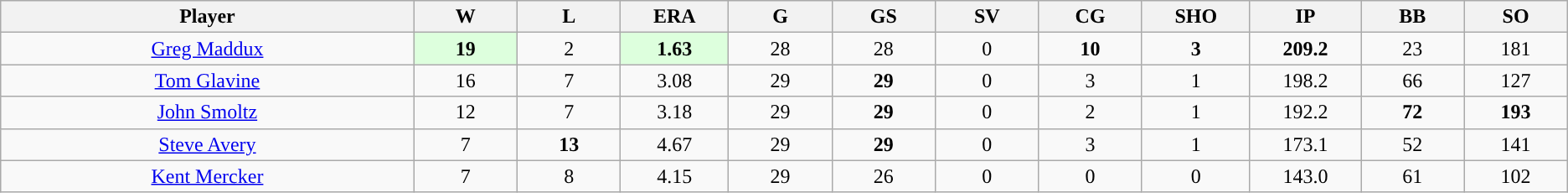<table class="wikitable sortable">
<tr>
<th bgcolor="#DDDDFF" width="12%">Player</th>
<th bgcolor="#DDDDFF" width="3%">W</th>
<th bgcolor="#DDDDFF" width="3%">L</th>
<th bgcolor="#DDDDFF" width="3%">ERA</th>
<th bgcolor="#DDDDFF" width="3%">G</th>
<th bgcolor="#DDDDFF" width="3%">GS</th>
<th bgcolor="#DDDDFF" width="3%">SV</th>
<th bgcolor="#DDDDFF" width="3%">CG</th>
<th bgcolor="#DDDDFF" width="3%">SHO</th>
<th bgcolor="#DDDDFF" width="3%">IP</th>
<th bgcolor="#DDDDFF" width="3%">BB</th>
<th bgcolor="#DDDDFF" width="3%">SO</th>
</tr>
<tr align="center">
<td><a href='#'>Greg Maddux</a></td>
<td style="background:#DDFFDD;"><strong>19</strong></td>
<td>2</td>
<td style="background:#DDFFDD;"><strong>1.63</strong></td>
<td>28</td>
<td>28</td>
<td>0</td>
<td><strong>10</strong></td>
<td><strong>3</strong></td>
<td><strong>209.2</strong></td>
<td>23</td>
<td>181</td>
</tr>
<tr align="center">
<td><a href='#'>Tom Glavine</a></td>
<td>16</td>
<td>7</td>
<td>3.08</td>
<td>29</td>
<td><strong>29</strong></td>
<td>0</td>
<td>3</td>
<td>1</td>
<td>198.2</td>
<td>66</td>
<td>127</td>
</tr>
<tr align="center">
<td><a href='#'>John Smoltz</a></td>
<td>12</td>
<td>7</td>
<td>3.18</td>
<td>29</td>
<td><strong>29</strong></td>
<td>0</td>
<td>2</td>
<td>1</td>
<td>192.2</td>
<td><strong>72</strong></td>
<td><strong>193</strong></td>
</tr>
<tr align="center">
<td><a href='#'>Steve Avery</a></td>
<td>7</td>
<td><strong>13</strong></td>
<td>4.67</td>
<td>29</td>
<td><strong>29</strong></td>
<td>0</td>
<td>3</td>
<td>1</td>
<td>173.1</td>
<td>52</td>
<td>141</td>
</tr>
<tr align="center">
<td><a href='#'>Kent Mercker</a></td>
<td>7</td>
<td>8</td>
<td>4.15</td>
<td>29</td>
<td>26</td>
<td>0</td>
<td>0</td>
<td>0</td>
<td>143.0</td>
<td>61</td>
<td>102</td>
</tr>
</table>
